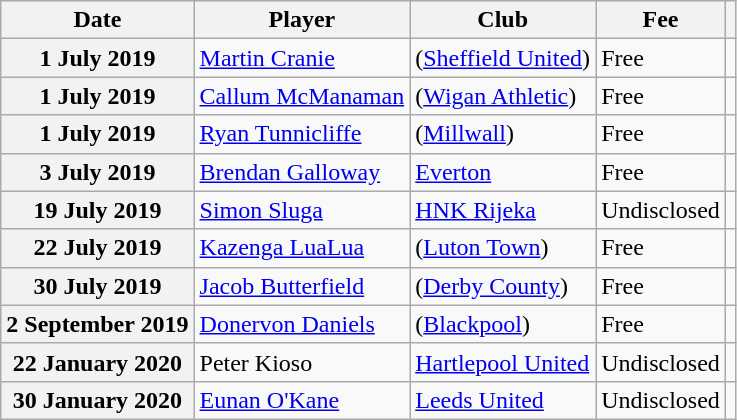<table class="wikitable plainrowheaders">
<tr>
<th scope=col>Date</th>
<th scope=col>Player</th>
<th scope=col>Club</th>
<th scope=col>Fee</th>
<th scope=col class=unsortable></th>
</tr>
<tr>
<th scope=row>1 July 2019</th>
<td><a href='#'>Martin Cranie</a></td>
<td>(<a href='#'>Sheffield United</a>)</td>
<td>Free</td>
<td style="text-align:center;"></td>
</tr>
<tr>
<th scope=row>1 July 2019</th>
<td><a href='#'>Callum McManaman</a></td>
<td>(<a href='#'>Wigan Athletic</a>)</td>
<td>Free</td>
<td style="text-align:center;"></td>
</tr>
<tr>
<th scope=row>1 July 2019</th>
<td><a href='#'>Ryan Tunnicliffe</a></td>
<td>(<a href='#'>Millwall</a>)</td>
<td>Free</td>
<td style="text-align:center;"></td>
</tr>
<tr>
<th scope=row>3 July 2019</th>
<td><a href='#'>Brendan Galloway</a></td>
<td><a href='#'>Everton</a></td>
<td>Free</td>
<td style="text-align:center;"></td>
</tr>
<tr>
<th scope=row>19 July 2019</th>
<td><a href='#'>Simon Sluga</a></td>
<td><a href='#'>HNK Rijeka</a></td>
<td>Undisclosed</td>
<td style="text-align:center;"></td>
</tr>
<tr>
<th scope=row>22 July 2019</th>
<td><a href='#'>Kazenga LuaLua</a></td>
<td>(<a href='#'>Luton Town</a>)</td>
<td>Free</td>
<td style="text-align:center;"></td>
</tr>
<tr>
<th scope=row>30 July 2019</th>
<td><a href='#'>Jacob Butterfield</a></td>
<td>(<a href='#'>Derby County</a>)</td>
<td>Free</td>
<td style="text-align:center;"></td>
</tr>
<tr>
<th scope=row>2 September 2019</th>
<td><a href='#'>Donervon Daniels</a></td>
<td>(<a href='#'>Blackpool</a>)</td>
<td>Free</td>
<td style="text-align:center;"></td>
</tr>
<tr>
<th scope=row>22 January 2020</th>
<td>Peter Kioso</td>
<td><a href='#'>Hartlepool United</a></td>
<td>Undisclosed</td>
<td style="text-align:center;"></td>
</tr>
<tr>
<th scope=row>30 January 2020</th>
<td><a href='#'>Eunan O'Kane</a></td>
<td><a href='#'>Leeds United</a></td>
<td>Undisclosed</td>
<td style="text-align:center;"></td>
</tr>
</table>
